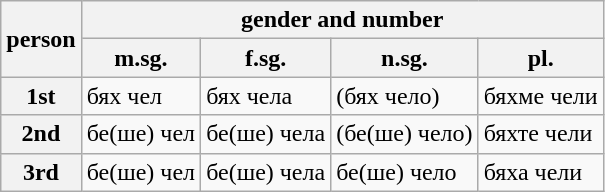<table class="wikitable">
<tr>
<th rowspan="2">person</th>
<th colspan="4">gender and number</th>
</tr>
<tr>
<th>m.sg.</th>
<th>f.sg.</th>
<th>n.sg.</th>
<th>pl.</th>
</tr>
<tr>
<th>1st</th>
<td>бях чел</td>
<td>бях чела</td>
<td>(бях чело)</td>
<td>бяхме чели</td>
</tr>
<tr>
<th>2nd</th>
<td>бе(ше) чел</td>
<td>бе(ше) чела</td>
<td>(бе(ше) чело)</td>
<td>бяхте чели</td>
</tr>
<tr>
<th>3rd</th>
<td>бе(ше) чел</td>
<td>бе(ше) чела</td>
<td>бе(ше) чело</td>
<td>бяха чели</td>
</tr>
</table>
